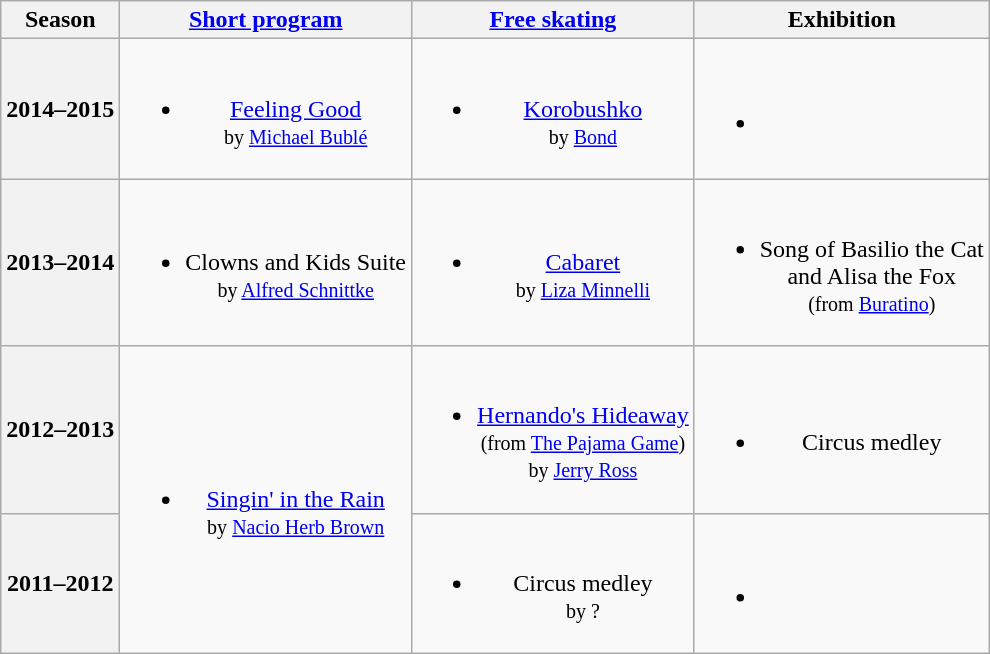<table class="wikitable" style="text-align:center">
<tr>
<th>Season</th>
<th><a href='#'>Short program</a></th>
<th><a href='#'>Free skating</a></th>
<th>Exhibition</th>
</tr>
<tr>
<th>2014–2015 <br> </th>
<td><br><ul><li><a href='#'>Feeling Good</a> <br><small> by <a href='#'>Michael Bublé</a> </small></li></ul></td>
<td><br><ul><li><a href='#'>Korobushko</a> <br><small> by <a href='#'>Bond</a> </small></li></ul></td>
<td><br><ul><li></li></ul></td>
</tr>
<tr>
<th>2013–2014 <br> </th>
<td><br><ul><li>Clowns and Kids Suite <br><small> by <a href='#'>Alfred Schnittke</a> </small></li></ul></td>
<td><br><ul><li><a href='#'>Cabaret</a> <br><small> by <a href='#'>Liza Minnelli</a> </small></li></ul></td>
<td><br><ul><li>Song of Basilio the Cat<br> and Alisa the Fox <br><small> (from <a href='#'>Buratino</a>) </small></li></ul></td>
</tr>
<tr>
<th>2012–2013 <br> </th>
<td rowspan=2><br><ul><li><a href='#'>Singin' in the Rain</a> <br><small> by <a href='#'>Nacio Herb Brown</a> </small></li></ul></td>
<td><br><ul><li><a href='#'>Hernando's Hideaway</a> <br><small> (from <a href='#'>The Pajama Game</a>) <br> by <a href='#'>Jerry Ross</a> </small></li></ul></td>
<td><br><ul><li>Circus medley</li></ul></td>
</tr>
<tr>
<th>2011–2012</th>
<td><br><ul><li>Circus medley <br><small> by ? </small></li></ul></td>
<td><br><ul><li></li></ul></td>
</tr>
</table>
